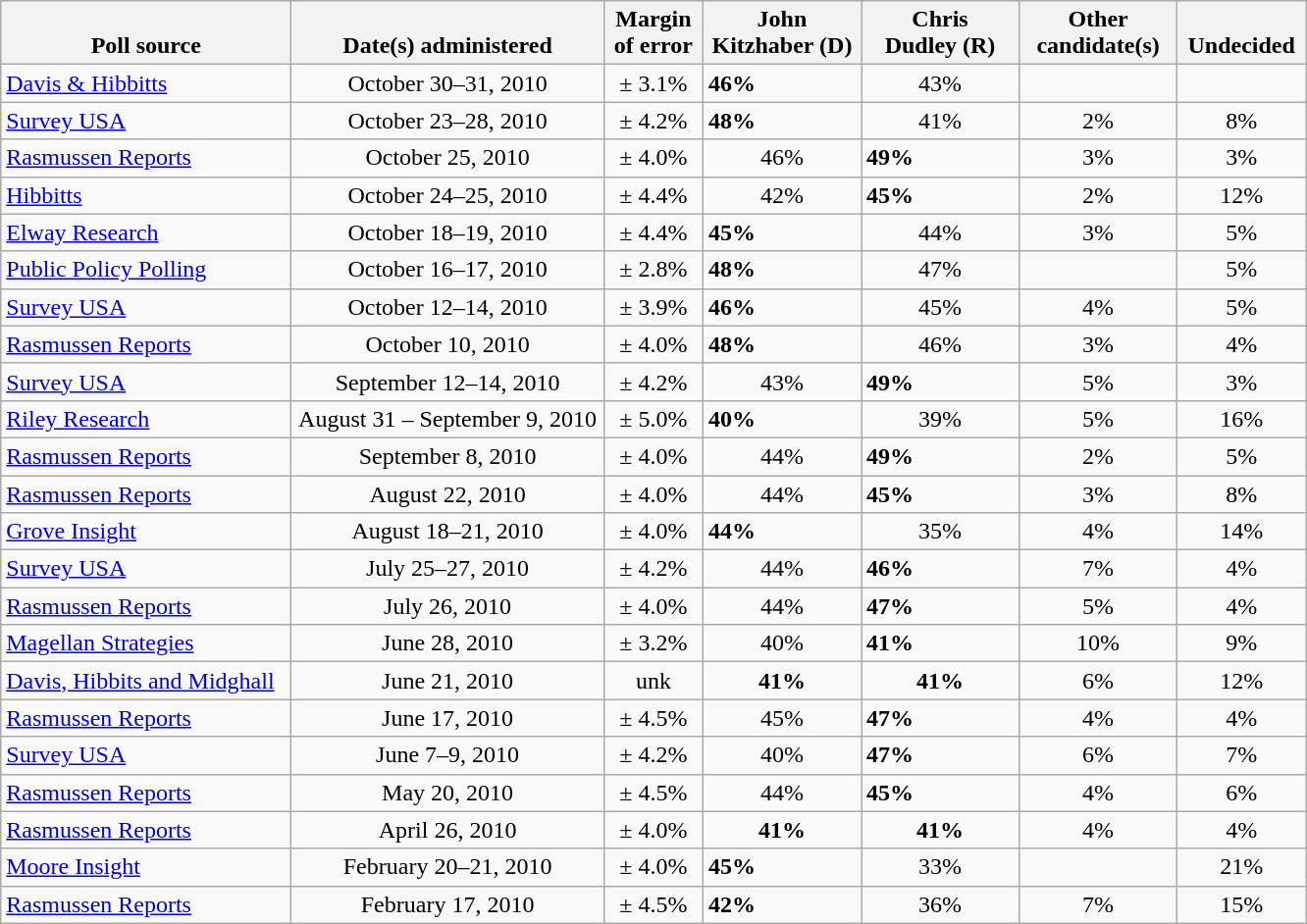<table class="wikitable">
<tr valign=bottom>
<th style="width:190px;">Poll source</th>
<th style="width:205px;">Date(s) administered</th>
<th style="width:60px;">Margin of error</th>
<th style="width:100px;">John<br>Kitzhaber (D)</th>
<th style="width:100px;">Chris<br>Dudley (R)</th>
<th style="width:100px;">Other candidate(s)</th>
<th style="width:80px;">Undecided</th>
</tr>
<tr>
<td><a href='#'>Davis & Hibbitts</a></td>
<td align=center>October 30–31, 2010</td>
<td align=center>± 3.1%</td>
<td><strong>46%</strong></td>
<td align=center>43%</td>
<td align=center></td>
<td align=center></td>
</tr>
<tr>
<td><a href='#'>Survey USA</a></td>
<td align=center>October 23–28, 2010</td>
<td align=center>± 4.2%</td>
<td><strong>48%</strong></td>
<td align=center>41%</td>
<td align=center>2%</td>
<td align=center>8%</td>
</tr>
<tr>
<td><a href='#'>Rasmussen Reports</a></td>
<td align=center>October 25, 2010</td>
<td align=center>± 4.0%</td>
<td align=center>46%</td>
<td><strong>49%</strong></td>
<td align=center>3%</td>
<td align=center>3%</td>
</tr>
<tr>
<td><a href='#'>Hibbitts</a></td>
<td align=center>October 24–25, 2010</td>
<td align=center>± 4.4%</td>
<td align=center>42%</td>
<td><strong>45%</strong></td>
<td align=center>2%</td>
<td align=center>12%</td>
</tr>
<tr>
<td><a href='#'>Elway Research</a></td>
<td align=center>October 18–19, 2010</td>
<td align=center>± 4.4%</td>
<td><strong>45%</strong></td>
<td align=center>44%</td>
<td align=center>3%</td>
<td align=center>5%</td>
</tr>
<tr>
<td><a href='#'>Public Policy Polling</a></td>
<td align=center>October 16–17, 2010</td>
<td align=center>± 2.8%</td>
<td><strong>48%</strong></td>
<td align=center>47%</td>
<td align=center></td>
<td align=center>5%</td>
</tr>
<tr>
<td><a href='#'>Survey USA</a></td>
<td align=center>October 12–14, 2010</td>
<td align=center>± 3.9%</td>
<td><strong>46%</strong></td>
<td align=center>45%</td>
<td align=center>4%</td>
<td align=center>5%</td>
</tr>
<tr>
<td><a href='#'>Rasmussen Reports</a></td>
<td align=center>October 10, 2010</td>
<td align=center>± 4.0%</td>
<td><strong>48%</strong></td>
<td align=center>46%</td>
<td align=center>3%</td>
<td align=center>4%</td>
</tr>
<tr>
<td><a href='#'>Survey USA</a></td>
<td align=center>September 12–14, 2010</td>
<td align=center>± 4.2%</td>
<td align=center>43%</td>
<td><strong>49%</strong></td>
<td align=center>5%</td>
<td align=center>3%</td>
</tr>
<tr>
<td><a href='#'>Riley Research</a></td>
<td align=center>August 31 – September 9, 2010</td>
<td align=center>± 5.0%</td>
<td><strong>40%</strong></td>
<td align=center>39%</td>
<td align=center>5%</td>
<td align=center>16%</td>
</tr>
<tr>
<td><a href='#'>Rasmussen Reports</a></td>
<td align=center>September 8, 2010</td>
<td align=center>± 4.0%</td>
<td align=center>44%</td>
<td><strong>49%</strong></td>
<td align=center>2%</td>
<td align=center>5%</td>
</tr>
<tr>
<td><a href='#'>Rasmussen Reports</a></td>
<td align=center>August 22, 2010</td>
<td align=center>± 4.0%</td>
<td align=center>44%</td>
<td><strong>45%</strong></td>
<td align=center>3%</td>
<td align=center>8%</td>
</tr>
<tr>
<td><a href='#'>Grove Insight</a></td>
<td align=center>August 18–21, 2010</td>
<td align=center>± 4.0%</td>
<td><strong>44%</strong></td>
<td align=center>35%</td>
<td align=center>4%</td>
<td align=center>14%</td>
</tr>
<tr>
<td><a href='#'>Survey USA</a></td>
<td align=center>July 25–27, 2010</td>
<td align=center>± 4.2%</td>
<td align=center>44%</td>
<td><strong>46%</strong></td>
<td align=center>7%</td>
<td align=center>4%</td>
</tr>
<tr>
<td><a href='#'>Rasmussen Reports</a></td>
<td align=center>July 26, 2010</td>
<td align=center>± 4.0%</td>
<td align=center>44%</td>
<td><strong>47%</strong></td>
<td align=center>5%</td>
<td align=center>4%</td>
</tr>
<tr>
<td><a href='#'>Magellan Strategies</a></td>
<td align=center>June 28, 2010</td>
<td align=center>± 3.2%</td>
<td align=center>40%</td>
<td><strong>41%</strong></td>
<td align=center>10%</td>
<td align=center>9%</td>
</tr>
<tr>
<td><a href='#'>Davis, Hibbits and Midghall</a></td>
<td align=center>June 21, 2010</td>
<td align=center>unk</td>
<td align=center><strong>41%</strong></td>
<td align=center><strong>41%</strong></td>
<td align=center>6%</td>
<td align=center>12%</td>
</tr>
<tr>
<td><a href='#'>Rasmussen Reports</a></td>
<td align=center>June 17, 2010</td>
<td align=center>± 4.5%</td>
<td align=center>45%</td>
<td><strong>47%</strong></td>
<td align=center>4%</td>
<td align=center>4%</td>
</tr>
<tr>
<td><a href='#'>Survey USA</a></td>
<td align=center>June 7–9, 2010</td>
<td align=center>± 4.2%</td>
<td align=center>40%</td>
<td><strong>47%</strong></td>
<td align=center>6%</td>
<td align=center>7%</td>
</tr>
<tr>
<td><a href='#'>Rasmussen Reports</a></td>
<td align=center>May 20, 2010</td>
<td align=center>± 4.5%</td>
<td align=center>44%</td>
<td><strong>45%</strong></td>
<td align=center>4%</td>
<td align=center>6%</td>
</tr>
<tr>
<td><a href='#'>Rasmussen Reports</a></td>
<td align=center>April 26, 2010</td>
<td align=center>± 4.0%</td>
<td align=center><strong>41%</strong></td>
<td align=center><strong>41%</strong></td>
<td align=center>4%</td>
<td align=center>4%</td>
</tr>
<tr>
<td><a href='#'>Moore Insight</a></td>
<td align=center>February 20–21, 2010</td>
<td align=center>± 4.0%</td>
<td><strong>45%</strong></td>
<td align=center>33%</td>
<td align=center></td>
<td align=center>21%</td>
</tr>
<tr>
<td><a href='#'>Rasmussen Reports</a></td>
<td align=center>February 17, 2010</td>
<td align=center>± 4.5%</td>
<td><strong>42%</strong></td>
<td align=center>36%</td>
<td align=center>7%</td>
<td align=center>15%</td>
</tr>
</table>
